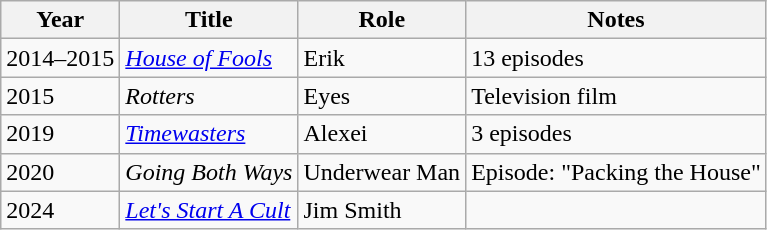<table class="wikitable sortable">
<tr>
<th>Year</th>
<th>Title</th>
<th>Role</th>
<th>Notes</th>
</tr>
<tr>
<td>2014–2015</td>
<td><a href='#'><em>House of Fools</em></a></td>
<td>Erik</td>
<td>13 episodes</td>
</tr>
<tr>
<td>2015</td>
<td><em>Rotters</em></td>
<td>Eyes</td>
<td>Television film</td>
</tr>
<tr>
<td>2019</td>
<td><em><a href='#'>Timewasters</a></em></td>
<td>Alexei</td>
<td>3 episodes</td>
</tr>
<tr>
<td>2020</td>
<td><em>Going Both Ways</em></td>
<td>Underwear Man</td>
<td>Episode: "Packing the House"</td>
</tr>
<tr>
<td>2024</td>
<td><em><a href='#'>Let's Start A Cult</a></em></td>
<td>Jim Smith</td>
<td></td>
</tr>
</table>
